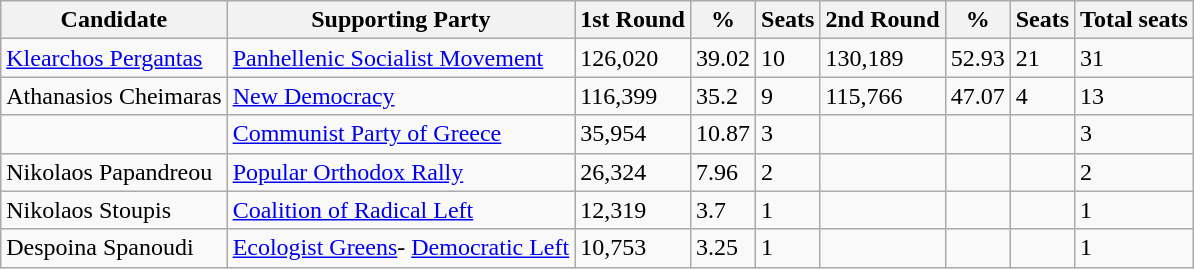<table class="wikitable sortable">
<tr>
<th>Candidate</th>
<th>Supporting Party</th>
<th>1st Round</th>
<th>%</th>
<th>Seats</th>
<th>2nd Round</th>
<th>%</th>
<th>Seats</th>
<th>Total seats</th>
</tr>
<tr>
<td><a href='#'>Klearchos Pergantas</a></td>
<td> <a href='#'>Panhellenic Socialist Movement</a></td>
<td>126,020</td>
<td>39.02</td>
<td>10</td>
<td>130,189</td>
<td>52.93</td>
<td>21</td>
<td>31</td>
</tr>
<tr>
<td>Athanasios Cheimaras</td>
<td> <a href='#'>New Democracy</a></td>
<td>116,399</td>
<td>35.2</td>
<td>9</td>
<td>115,766</td>
<td>47.07</td>
<td>4</td>
<td>13</td>
</tr>
<tr>
<td></td>
<td> <a href='#'>Communist Party of Greece</a></td>
<td>35,954</td>
<td>10.87</td>
<td>3</td>
<td></td>
<td></td>
<td></td>
<td>3</td>
</tr>
<tr>
<td>Nikolaos Papandreou</td>
<td> <a href='#'>Popular Orthodox Rally</a></td>
<td>26,324</td>
<td>7.96</td>
<td>2</td>
<td></td>
<td></td>
<td></td>
<td>2</td>
</tr>
<tr>
<td>Nikolaos Stoupis</td>
<td> <a href='#'>Coalition of Radical Left</a></td>
<td>12,319</td>
<td>3.7</td>
<td>1</td>
<td></td>
<td></td>
<td></td>
<td>1</td>
</tr>
<tr>
<td>Despoina Spanoudi</td>
<td> <a href='#'>Ecologist Greens</a>- <a href='#'>Democratic Left</a></td>
<td>10,753</td>
<td>3.25</td>
<td>1</td>
<td></td>
<td></td>
<td></td>
<td>1</td>
</tr>
</table>
